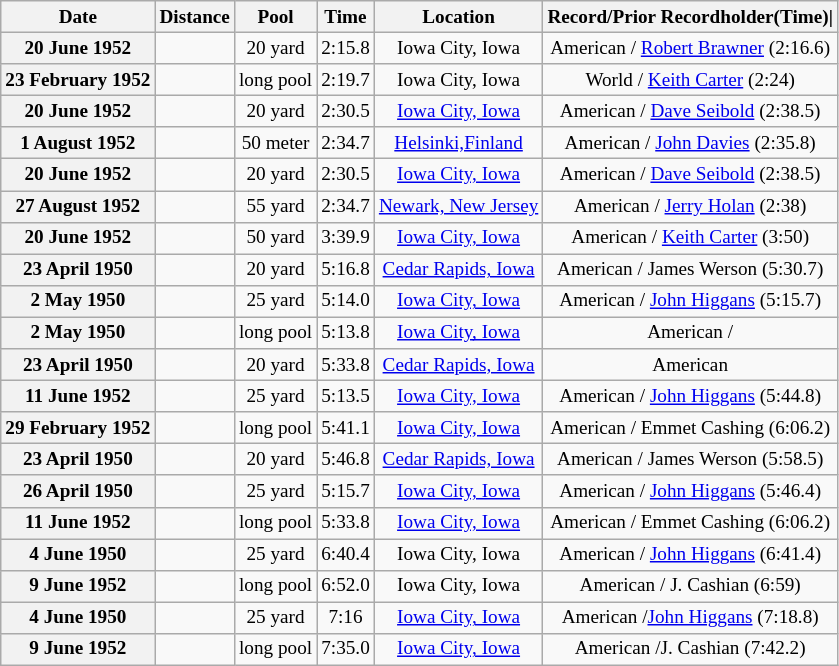<table class="wikitable" style="text-align:center;font-size: 80%;">
<tr>
<th scope="col">Date</th>
<th scope="col">Distance</th>
<th scope="col">Pool</th>
<th scope="col">Time</th>
<th scope="col">Location</th>
<th scope="col">Record/Prior Recordholder(Time)|</th>
</tr>
<tr>
<th scope="row">20 June 1952</th>
<td></td>
<td>20 yard</td>
<td>2:15.8</td>
<td>Iowa City, Iowa</td>
<td>American / <a href='#'>Robert Brawner</a> (2:16.6) </td>
</tr>
<tr>
<th scope="row">23 February 1952</th>
<td></td>
<td>long pool</td>
<td>2:19.7</td>
<td>Iowa City, Iowa</td>
<td>World / <a href='#'>Keith Carter</a> (2:24) </td>
</tr>
<tr>
<th scope="row">20 June 1952</th>
<td></td>
<td>20 yard</td>
<td>2:30.5</td>
<td><a href='#'>Iowa City, Iowa</a></td>
<td>American / <a href='#'>Dave Seibold</a> (2:38.5)</td>
</tr>
<tr>
<th scope="row">1 August 1952</th>
<td></td>
<td>50 meter</td>
<td>2:34.7</td>
<td><a href='#'>Helsinki,Finland</a></td>
<td>American / <a href='#'>John Davies</a> (2:35.8)</td>
</tr>
<tr>
<th scope="row">20 June 1952</th>
<td></td>
<td>20 yard</td>
<td>2:30.5</td>
<td><a href='#'>Iowa City, Iowa</a></td>
<td>American / <a href='#'>Dave Seibold</a> (2:38.5)</td>
</tr>
<tr>
<th scope="row">27 August 1952</th>
<td></td>
<td>55 yard</td>
<td>2:34.7</td>
<td><a href='#'>Newark, New Jersey</a></td>
<td>American / <a href='#'>Jerry Holan</a> (2:38)</td>
</tr>
<tr>
<th scope="row">20 June 1952</th>
<td></td>
<td>50 yard</td>
<td>3:39.9</td>
<td><a href='#'>Iowa City, Iowa</a></td>
<td>American / <a href='#'>Keith Carter</a> (3:50)</td>
</tr>
<tr>
<th scope="row">23 April 1950</th>
<td></td>
<td>20 yard</td>
<td>5:16.8</td>
<td><a href='#'>Cedar Rapids, Iowa</a></td>
<td>American / James Werson (5:30.7)</td>
</tr>
<tr>
<th scope="row">2 May 1950</th>
<td></td>
<td>25 yard</td>
<td>5:14.0</td>
<td><a href='#'>Iowa City, Iowa</a></td>
<td>American / <a href='#'>John Higgans</a> (5:15.7)</td>
</tr>
<tr>
<th scope="row">2 May 1950</th>
<td></td>
<td>long pool</td>
<td>5:13.8</td>
<td><a href='#'>Iowa City, Iowa</a></td>
<td>American / </td>
</tr>
<tr>
<th scope="row">23 April 1950</th>
<td></td>
<td>20 yard</td>
<td>5:33.8</td>
<td><a href='#'>Cedar Rapids, Iowa</a></td>
<td>American</td>
</tr>
<tr>
<th scope="row">11 June 1952</th>
<td></td>
<td>25 yard</td>
<td>5:13.5</td>
<td><a href='#'>Iowa City, Iowa</a></td>
<td>American / <a href='#'>John Higgans</a> (5:44.8)</td>
</tr>
<tr>
<th scope="row">29 February 1952</th>
<td></td>
<td>long pool</td>
<td>5:41.1</td>
<td><a href='#'>Iowa City, Iowa</a></td>
<td>American / Emmet Cashing (6:06.2)</td>
</tr>
<tr>
<th scope="row">23 April 1950</th>
<td></td>
<td>20 yard</td>
<td>5:46.8</td>
<td><a href='#'>Cedar Rapids, Iowa</a></td>
<td>American / James  Werson (5:58.5)</td>
</tr>
<tr>
<th scope="row">26 April 1950</th>
<td></td>
<td>25 yard</td>
<td>5:15.7</td>
<td><a href='#'>Iowa City, Iowa</a></td>
<td>American / <a href='#'>John Higgans</a> (5:46.4)</td>
</tr>
<tr>
<th scope="row">11 June 1952</th>
<td></td>
<td>long pool</td>
<td>5:33.8</td>
<td><a href='#'>Iowa City, Iowa</a></td>
<td>American / Emmet Cashing (6:06.2)</td>
</tr>
<tr>
<th scope="row">4 June 1950</th>
<td></td>
<td>25 yard</td>
<td>6:40.4</td>
<td>Iowa City, Iowa</td>
<td>American / <a href='#'>John Higgans</a> (6:41.4)</td>
</tr>
<tr>
<th scope="row">9 June 1952</th>
<td></td>
<td>long pool</td>
<td>6:52.0</td>
<td>Iowa City, Iowa</td>
<td>American / J. Cashian (6:59) </td>
</tr>
<tr>
<th scope="row">4 June 1950</th>
<td></td>
<td>25 yard</td>
<td>7:16</td>
<td><a href='#'>Iowa City, Iowa</a></td>
<td>American /<a href='#'>John Higgans</a> (7:18.8)</td>
</tr>
<tr>
<th scope="row">9 June 1952</th>
<td></td>
<td>long pool</td>
<td>7:35.0</td>
<td><a href='#'>Iowa City, Iowa</a></td>
<td>American /J. Cashian (7:42.2)</td>
</tr>
</table>
